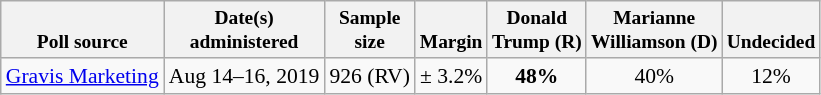<table class="wikitable" style="font-size:90%;text-align:center;">
<tr valign=bottom style="font-size:90%;">
<th>Poll source</th>
<th>Date(s)<br>administered</th>
<th>Sample<br>size</th>
<th>Margin<br></th>
<th>Donald<br>Trump (R)</th>
<th>Marianne<br>Williamson (D)</th>
<th>Undecided</th>
</tr>
<tr>
<td style="text-align:left;"><a href='#'>Gravis Marketing</a></td>
<td>Aug 14–16, 2019</td>
<td>926 (RV)</td>
<td>± 3.2%</td>
<td><strong>48%</strong></td>
<td>40%</td>
<td>12%</td>
</tr>
</table>
